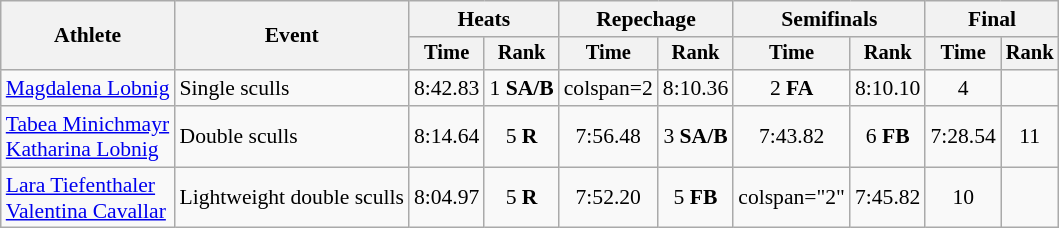<table class="wikitable" style="font-size:90%">
<tr>
<th rowspan="2">Athlete</th>
<th rowspan="2">Event</th>
<th colspan="2">Heats</th>
<th colspan="2">Repechage</th>
<th colspan="2">Semifinals</th>
<th colspan="2">Final</th>
</tr>
<tr style="font-size:95%">
<th>Time</th>
<th>Rank</th>
<th>Time</th>
<th>Rank</th>
<th>Time</th>
<th>Rank</th>
<th>Time</th>
<th>Rank</th>
</tr>
<tr align=center>
<td align=left><a href='#'>Magdalena Lobnig</a></td>
<td align=left>Single sculls</td>
<td>8:42.83</td>
<td>1 <strong>SA/B</strong></td>
<td>colspan=2</td>
<td>8:10.36</td>
<td>2 <strong>FA</strong></td>
<td>8:10.10</td>
<td>4</td>
</tr>
<tr align=center>
<td align=left><a href='#'>Tabea Minichmayr</a><br><a href='#'>Katharina Lobnig</a></td>
<td align=left>Double sculls</td>
<td>8:14.64</td>
<td>5 <strong>R</strong></td>
<td>7:56.48</td>
<td>3 <strong>SA/B</strong></td>
<td>7:43.82</td>
<td>6 <strong>FB</strong></td>
<td>7:28.54</td>
<td>11</td>
</tr>
<tr align=center>
<td align=left><a href='#'>Lara Tiefenthaler</a><br><a href='#'>Valentina Cavallar</a></td>
<td align=left>Lightweight double sculls</td>
<td>8:04.97</td>
<td>5 <strong>R</strong></td>
<td>7:52.20</td>
<td>5 <strong>FB</strong></td>
<td>colspan="2"</td>
<td>7:45.82</td>
<td>10</td>
</tr>
</table>
